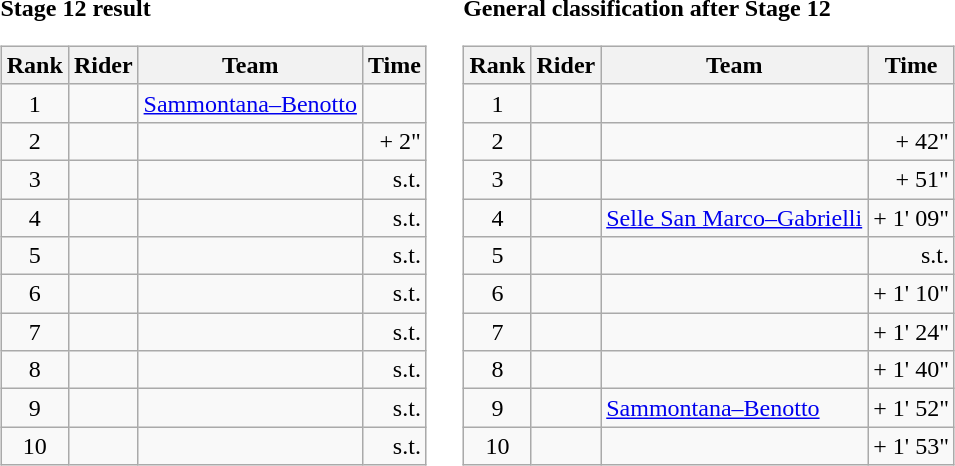<table>
<tr>
<td><strong>Stage 12 result</strong><br><table class="wikitable">
<tr>
<th scope="col">Rank</th>
<th scope="col">Rider</th>
<th scope="col">Team</th>
<th scope="col">Time</th>
</tr>
<tr>
<td style="text-align:center;">1</td>
<td></td>
<td><a href='#'>Sammontana–Benotto</a></td>
<td style="text-align:right;"></td>
</tr>
<tr>
<td style="text-align:center;">2</td>
<td></td>
<td></td>
<td style="text-align:right;">+ 2"</td>
</tr>
<tr>
<td style="text-align:center;">3</td>
<td></td>
<td></td>
<td style="text-align:right;">s.t.</td>
</tr>
<tr>
<td style="text-align:center;">4</td>
<td></td>
<td></td>
<td style="text-align:right;">s.t.</td>
</tr>
<tr>
<td style="text-align:center;">5</td>
<td></td>
<td></td>
<td style="text-align:right;">s.t.</td>
</tr>
<tr>
<td style="text-align:center;">6</td>
<td></td>
<td></td>
<td style="text-align:right;">s.t.</td>
</tr>
<tr>
<td style="text-align:center;">7</td>
<td></td>
<td></td>
<td style="text-align:right;">s.t.</td>
</tr>
<tr>
<td style="text-align:center;">8</td>
<td></td>
<td></td>
<td style="text-align:right;">s.t.</td>
</tr>
<tr>
<td style="text-align:center;">9</td>
<td></td>
<td></td>
<td style="text-align:right;">s.t.</td>
</tr>
<tr>
<td style="text-align:center;">10</td>
<td></td>
<td></td>
<td style="text-align:right;">s.t.</td>
</tr>
</table>
</td>
<td></td>
<td><strong>General classification after Stage 12</strong><br><table class="wikitable">
<tr>
<th scope="col">Rank</th>
<th scope="col">Rider</th>
<th scope="col">Team</th>
<th scope="col">Time</th>
</tr>
<tr>
<td style="text-align:center;">1</td>
<td></td>
<td></td>
<td style="text-align:right;"></td>
</tr>
<tr>
<td style="text-align:center;">2</td>
<td></td>
<td></td>
<td style="text-align:right;">+ 42"</td>
</tr>
<tr>
<td style="text-align:center;">3</td>
<td></td>
<td></td>
<td style="text-align:right;">+ 51"</td>
</tr>
<tr>
<td style="text-align:center;">4</td>
<td></td>
<td><a href='#'>Selle San Marco–Gabrielli</a></td>
<td style="text-align:right;">+ 1' 09"</td>
</tr>
<tr>
<td style="text-align:center;">5</td>
<td></td>
<td></td>
<td style="text-align:right;">s.t.</td>
</tr>
<tr>
<td style="text-align:center;">6</td>
<td></td>
<td></td>
<td style="text-align:right;">+ 1' 10"</td>
</tr>
<tr>
<td style="text-align:center;">7</td>
<td></td>
<td></td>
<td style="text-align:right;">+ 1' 24"</td>
</tr>
<tr>
<td style="text-align:center;">8</td>
<td></td>
<td></td>
<td style="text-align:right;">+ 1' 40"</td>
</tr>
<tr>
<td style="text-align:center;">9</td>
<td></td>
<td><a href='#'>Sammontana–Benotto</a></td>
<td style="text-align:right;">+ 1' 52"</td>
</tr>
<tr>
<td style="text-align:center;">10</td>
<td></td>
<td></td>
<td style="text-align:right;">+ 1' 53"</td>
</tr>
</table>
</td>
</tr>
</table>
